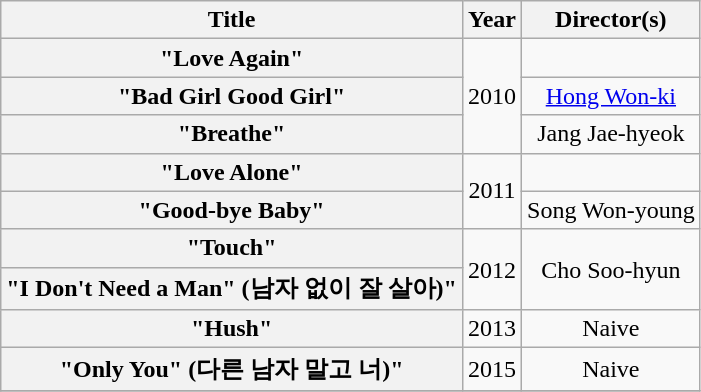<table class="wikitable plainrowheaders" style="text-align:center;">
<tr>
<th scope="col">Title</th>
<th scope="col">Year</th>
<th scope="col">Director(s)</th>
</tr>
<tr>
<th scope="row">"Love Again"</th>
<td rowspan="3">2010</td>
<td></td>
</tr>
<tr>
<th scope="row">"Bad Girl Good Girl"</th>
<td><a href='#'>Hong Won-ki</a></td>
</tr>
<tr>
<th scope="row">"Breathe"</th>
<td>Jang Jae-hyeok</td>
</tr>
<tr>
<th scope="row">"Love Alone"</th>
<td rowspan="2">2011</td>
<td></td>
</tr>
<tr>
<th scope="row">"Good-bye Baby"</th>
<td>Song Won-young</td>
</tr>
<tr>
<th scope="row">"Touch"</th>
<td rowspan="2">2012</td>
<td rowspan="2">Cho Soo-hyun</td>
</tr>
<tr>
<th scope="row">"I Don't Need a Man" (남자 없이 잘 살아)"</th>
</tr>
<tr>
<th scope="row">"Hush"</th>
<td>2013</td>
<td>Naive</td>
</tr>
<tr>
<th scope="row">"Only You" (다른 남자 말고 너)"</th>
<td>2015</td>
<td>Naive</td>
</tr>
<tr>
</tr>
</table>
